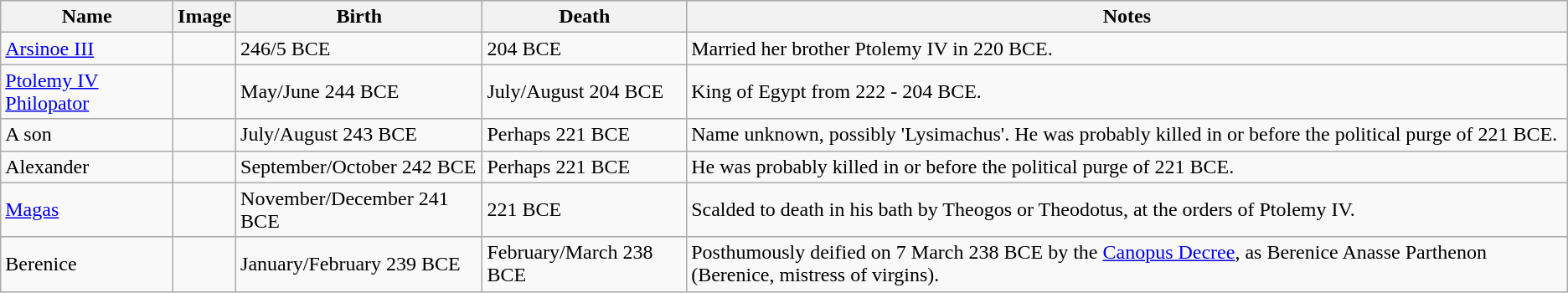<table class="wikitable">
<tr>
<th>Name</th>
<th>Image</th>
<th>Birth</th>
<th>Death</th>
<th>Notes</th>
</tr>
<tr>
<td><a href='#'>Arsinoe III</a></td>
<td></td>
<td>246/5 BCE</td>
<td>204 BCE</td>
<td>Married her brother Ptolemy IV in 220 BCE.</td>
</tr>
<tr>
<td><a href='#'>Ptolemy IV Philopator</a></td>
<td></td>
<td>May/June 244 BCE</td>
<td>July/August 204 BCE</td>
<td>King of Egypt from 222 - 204 BCE.</td>
</tr>
<tr>
<td>A son</td>
<td></td>
<td>July/August 243 BCE</td>
<td>Perhaps 221 BCE</td>
<td>Name unknown, possibly 'Lysimachus'. He was probably killed in or before the political purge of 221 BCE.</td>
</tr>
<tr>
<td>Alexander</td>
<td></td>
<td>September/October 242 BCE</td>
<td>Perhaps 221 BCE</td>
<td>He was probably killed in or before the political purge of 221 BCE.</td>
</tr>
<tr>
<td><a href='#'>Magas</a></td>
<td></td>
<td>November/December 241 BCE</td>
<td>221 BCE</td>
<td>Scalded to death in his bath by Theogos or Theodotus, at the orders of Ptolemy IV.</td>
</tr>
<tr>
<td>Berenice</td>
<td></td>
<td>January/February 239 BCE</td>
<td>February/March 238 BCE</td>
<td>Posthumously deified on 7 March 238 BCE by the <a href='#'>Canopus Decree</a>, as Berenice Anasse Parthenon (Berenice, mistress of virgins).</td>
</tr>
</table>
